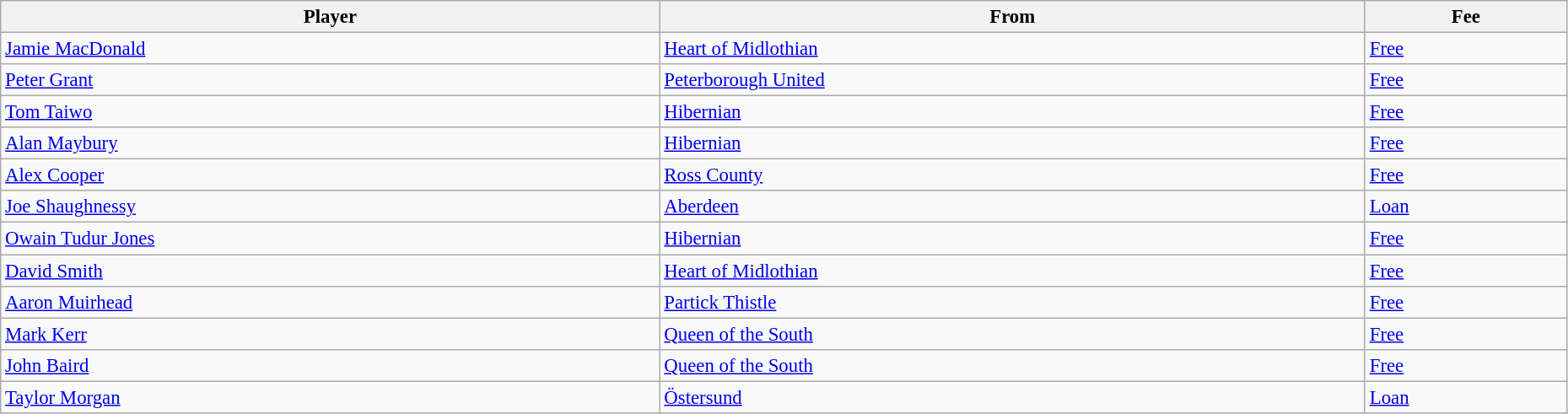<table class="wikitable" style="text-align:center; font-size:95%;width:98%; text-align:left">
<tr>
<th>Player</th>
<th>From</th>
<th>Fee</th>
</tr>
<tr>
<td> <a href='#'>Jamie MacDonald</a></td>
<td> <a href='#'>Heart of Midlothian</a></td>
<td><a href='#'>Free</a></td>
</tr>
<tr>
<td> <a href='#'>Peter Grant</a></td>
<td> <a href='#'>Peterborough United</a></td>
<td><a href='#'>Free</a></td>
</tr>
<tr>
<td> <a href='#'>Tom Taiwo</a></td>
<td> <a href='#'>Hibernian</a></td>
<td><a href='#'>Free</a></td>
</tr>
<tr>
<td> <a href='#'>Alan Maybury</a></td>
<td> <a href='#'>Hibernian</a></td>
<td><a href='#'>Free</a></td>
</tr>
<tr>
<td> <a href='#'>Alex Cooper</a></td>
<td> <a href='#'>Ross County</a></td>
<td><a href='#'>Free</a></td>
</tr>
<tr>
<td> <a href='#'>Joe Shaughnessy</a></td>
<td> <a href='#'>Aberdeen</a></td>
<td><a href='#'>Loan</a></td>
</tr>
<tr>
<td> <a href='#'>Owain Tudur Jones</a></td>
<td> <a href='#'>Hibernian</a></td>
<td><a href='#'>Free</a></td>
</tr>
<tr>
<td> <a href='#'>David Smith</a></td>
<td> <a href='#'>Heart of Midlothian</a></td>
<td><a href='#'>Free</a></td>
</tr>
<tr>
<td> <a href='#'>Aaron Muirhead</a></td>
<td> <a href='#'>Partick Thistle</a></td>
<td><a href='#'>Free</a></td>
</tr>
<tr>
<td> <a href='#'>Mark Kerr</a></td>
<td> <a href='#'>Queen of the South</a></td>
<td><a href='#'>Free</a></td>
</tr>
<tr>
<td> <a href='#'>John Baird</a></td>
<td> <a href='#'>Queen of the South</a></td>
<td><a href='#'>Free</a></td>
</tr>
<tr>
<td> <a href='#'>Taylor Morgan</a></td>
<td> <a href='#'>Östersund</a></td>
<td><a href='#'>Loan</a></td>
</tr>
</table>
